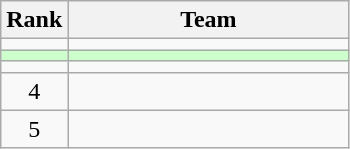<table class=wikitable style="text-align:center;">
<tr>
<th>Rank</th>
<th width=180>Team</th>
</tr>
<tr>
<td></td>
<td align=left></td>
</tr>
<tr bgcolor=#CCFFCC>
<td></td>
<td align=left></td>
</tr>
<tr>
<td></td>
<td align=left></td>
</tr>
<tr>
<td>4</td>
<td align=left></td>
</tr>
<tr>
<td>5</td>
<td align=left></td>
</tr>
</table>
